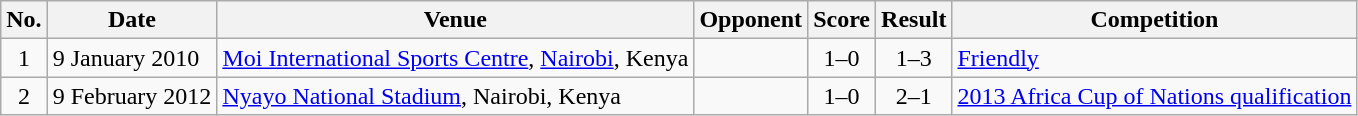<table class="wikitable sortable">
<tr>
<th scope="col">No.</th>
<th scope="col">Date</th>
<th scope="col">Venue</th>
<th scope="col">Opponent</th>
<th scope="col">Score</th>
<th scope="col">Result</th>
<th scope="col">Competition</th>
</tr>
<tr>
<td style="text-align:center">1</td>
<td>9 January 2010</td>
<td><a href='#'>Moi International Sports Centre</a>, <a href='#'>Nairobi</a>, Kenya</td>
<td></td>
<td style="text-align:center">1–0</td>
<td style="text-align:center">1–3</td>
<td><a href='#'>Friendly</a></td>
</tr>
<tr>
<td style="text-align:center">2</td>
<td>9 February 2012</td>
<td><a href='#'>Nyayo National Stadium</a>, Nairobi, Kenya</td>
<td></td>
<td style="text-align:center">1–0</td>
<td style="text-align:center">2–1</td>
<td><a href='#'>2013 Africa Cup of Nations qualification</a></td>
</tr>
</table>
